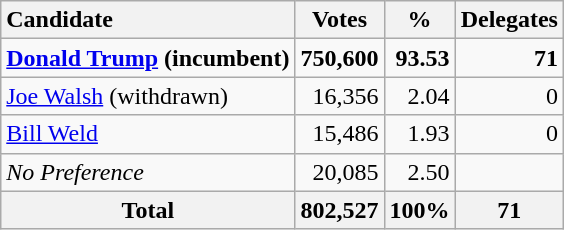<table class="wikitable sortable" style="text-align:right;">
<tr>
<th style="text-align:left;">Candidate</th>
<th>Votes</th>
<th>%</th>
<th>Delegates</th>
</tr>
<tr>
<td style="text-align:left;" data-sort-name="Trump, Donald"><strong><a href='#'>Donald Trump</a></strong> <strong>(incumbent)</strong></td>
<td><strong>750,600</strong></td>
<td><strong>93.53</strong></td>
<td><strong>71</strong></td>
</tr>
<tr>
<td style="text-align:left;" data-sort-name="Walsh, Joe"><a href='#'>Joe Walsh</a> (withdrawn)</td>
<td>16,356</td>
<td>2.04</td>
<td>0</td>
</tr>
<tr>
<td style="text-align:left;" data-sort-name="Weld, Bill"><a href='#'>Bill Weld</a></td>
<td>15,486</td>
<td>1.93</td>
<td>0</td>
</tr>
<tr>
<td style="text-align:left;" data-sort-name="ZZZ"><em>No Preference</em></td>
<td>20,085</td>
<td>2.50</td>
<td></td>
</tr>
<tr>
<th>Total</th>
<th><strong>802,527</strong></th>
<th>100%</th>
<th>71</th>
</tr>
</table>
